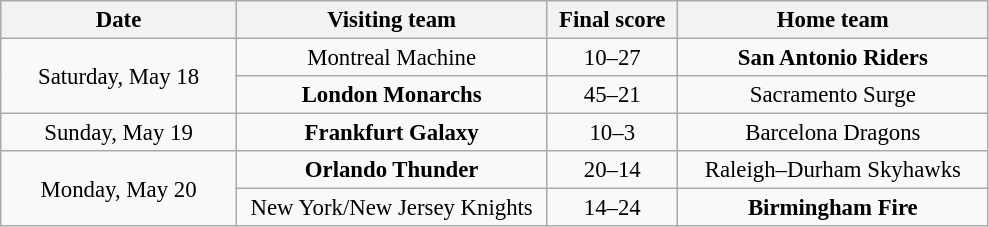<table class="wikitable" style="font-size:95%; text-align:center">
<tr>
<th width="150">Date</th>
<th width="200">Visiting team</th>
<th width="80">Final score</th>
<th width="200">Home team</th>
</tr>
<tr>
<td rowspan="2">Saturday, May 18</td>
<td>Montreal Machine</td>
<td>10–27</td>
<td><strong>San Antonio Riders</strong></td>
</tr>
<tr>
<td><strong>London Monarchs</strong></td>
<td>45–21</td>
<td>Sacramento Surge</td>
</tr>
<tr>
<td>Sunday, May 19</td>
<td><strong>Frankfurt Galaxy</strong></td>
<td>10–3</td>
<td>Barcelona Dragons</td>
</tr>
<tr>
<td rowspan="2">Monday, May 20</td>
<td><strong>Orlando Thunder</strong></td>
<td>20–14</td>
<td>Raleigh–Durham Skyhawks</td>
</tr>
<tr>
<td>New York/New Jersey Knights</td>
<td>14–24</td>
<td><strong>Birmingham Fire</strong></td>
</tr>
</table>
